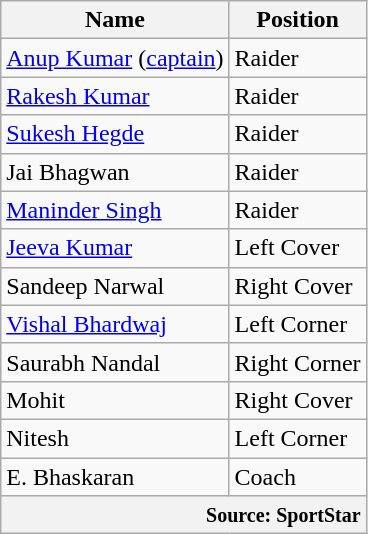<table class="wikitable sortable" style="text-align: left">
<tr>
<th style="text-align:center;">Name</th>
<th style="text-align:center;">Position</th>
</tr>
<tr>
<td><a href='#'>Anup Kumar</a> (<a href='#'>captain</a>)</td>
<td>Raider</td>
</tr>
<tr>
<td><a href='#'>Rakesh Kumar</a></td>
<td>Raider</td>
</tr>
<tr>
<td><a href='#'>Sukesh Hegde</a></td>
<td>Raider</td>
</tr>
<tr>
<td>Jai Bhagwan</td>
<td>Raider</td>
</tr>
<tr>
<td><a href='#'>Maninder Singh</a></td>
<td>Raider</td>
</tr>
<tr>
<td><a href='#'>Jeeva Kumar</a></td>
<td>Left Cover</td>
</tr>
<tr>
<td>Sandeep Narwal</td>
<td>Right Cover</td>
</tr>
<tr>
<td><a href='#'>Vishal Bhardwaj</a></td>
<td>Left Corner</td>
</tr>
<tr>
<td>Saurabh Nandal</td>
<td>Right Corner</td>
</tr>
<tr>
<td>Mohit</td>
<td>Right Cover</td>
</tr>
<tr>
<td>Nitesh</td>
<td>Left Corner</td>
</tr>
<tr>
<td>E. Bhaskaran</td>
<td>Coach</td>
</tr>
<tr>
<th colspan="6" style="text-align:right;"><small>Source: SportStar</small></th>
</tr>
</table>
